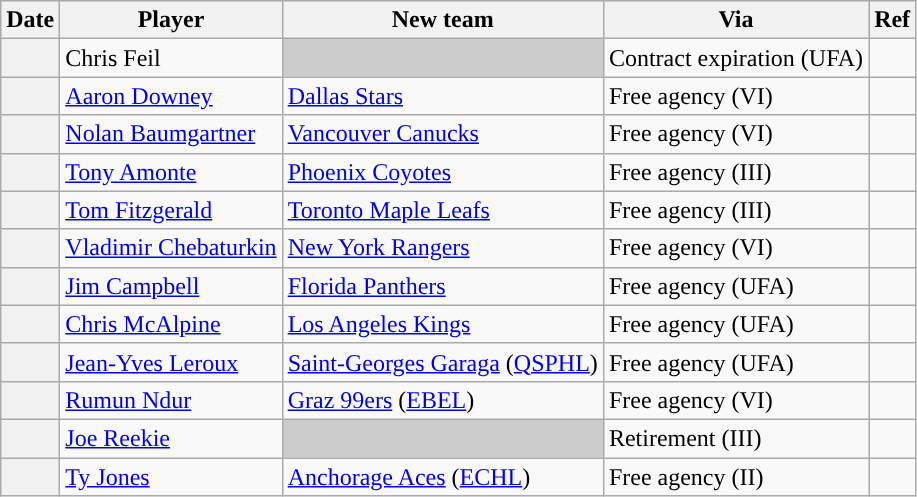<table class="wikitable plainrowheaders">
<tr style="background:#ddd; text-align:center;">
<th>Date</th>
<th>Player</th>
<th>New team</th>
<th>Via</th>
<th>Ref</th>
</tr>
<tr>
<th scope="row"></th>
<td>Chris Feil</td>
<td style="background:#ccc"></td>
<td>Contract expiration (UFA)</td>
<td></td>
</tr>
<tr>
<th scope="row"></th>
<td><a href='#'>Aaron Downey</a></td>
<td><a href='#'>Dallas Stars</a></td>
<td>Free agency (VI)</td>
<td></td>
</tr>
<tr>
<th scope="row"></th>
<td><a href='#'>Nolan Baumgartner</a></td>
<td><a href='#'>Vancouver Canucks</a></td>
<td>Free agency (VI)</td>
<td></td>
</tr>
<tr>
<th scope="row"></th>
<td><a href='#'>Tony Amonte</a></td>
<td><a href='#'>Phoenix Coyotes</a></td>
<td>Free agency (III)</td>
<td></td>
</tr>
<tr>
<th scope="row"></th>
<td><a href='#'>Tom Fitzgerald</a></td>
<td><a href='#'>Toronto Maple Leafs</a></td>
<td>Free agency (III)</td>
<td></td>
</tr>
<tr>
<th scope="row"></th>
<td><a href='#'>Vladimir Chebaturkin</a></td>
<td><a href='#'>New York Rangers</a></td>
<td>Free agency (VI)</td>
<td></td>
</tr>
<tr>
<th scope="row"></th>
<td><a href='#'>Jim Campbell</a></td>
<td><a href='#'>Florida Panthers</a></td>
<td>Free agency (UFA)</td>
<td></td>
</tr>
<tr>
<th scope="row"></th>
<td><a href='#'>Chris McAlpine</a></td>
<td><a href='#'>Los Angeles Kings</a></td>
<td>Free agency (UFA)</td>
<td></td>
</tr>
<tr>
<th scope="row"></th>
<td><a href='#'>Jean-Yves Leroux</a></td>
<td><a href='#'>Saint-Georges Garaga</a> (<a href='#'>QSPHL</a>)</td>
<td>Free agency (UFA)</td>
<td></td>
</tr>
<tr>
<th scope="row"></th>
<td><a href='#'>Rumun Ndur</a></td>
<td><a href='#'>Graz 99ers</a> (<a href='#'>EBEL</a>)</td>
<td>Free agency (VI)</td>
<td></td>
</tr>
<tr>
<th scope="row"></th>
<td><a href='#'>Joe Reekie</a></td>
<td style="background:#ccc"></td>
<td>Retirement (III)</td>
<td></td>
</tr>
<tr>
<th scope="row"></th>
<td><a href='#'>Ty Jones</a></td>
<td><a href='#'>Anchorage Aces</a> (<a href='#'>ECHL</a>)</td>
<td>Free agency (II)</td>
<td></td>
</tr>
</table>
